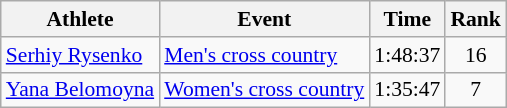<table class="wikitable" style="font-size:90%">
<tr>
<th>Athlete</th>
<th>Event</th>
<th>Time</th>
<th>Rank</th>
</tr>
<tr align=center>
<td align=left><a href='#'>Serhiy Rysenko</a></td>
<td align=left><a href='#'>Men's cross country</a></td>
<td>1:48:37</td>
<td>16</td>
</tr>
<tr align=center>
<td align=left><a href='#'>Yana Belomoyna</a></td>
<td align=left><a href='#'>Women's cross country</a></td>
<td>1:35:47</td>
<td>7</td>
</tr>
</table>
